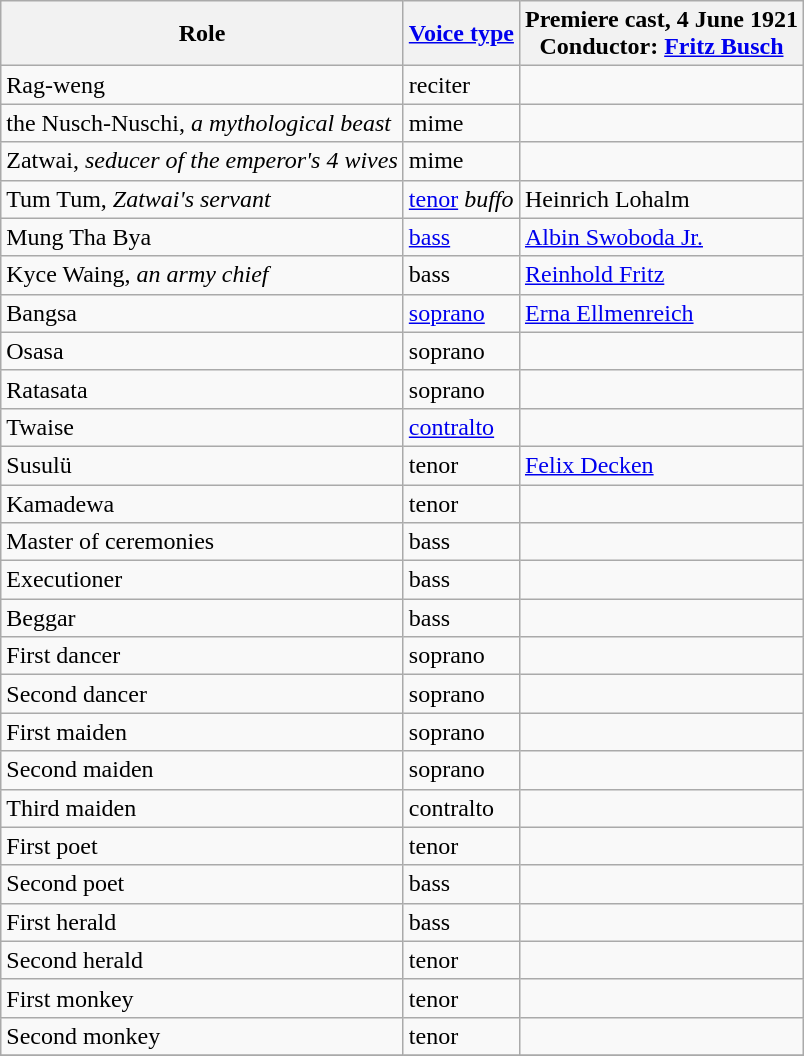<table class="wikitable">
<tr>
<th>Role</th>
<th><a href='#'>Voice type</a></th>
<th>Premiere cast, 4 June 1921<br>Conductor: <a href='#'>Fritz Busch</a></th>
</tr>
<tr>
<td>Rag-weng</td>
<td>reciter</td>
<td></td>
</tr>
<tr>
<td>the Nusch-Nuschi, <em>a mythological beast</em></td>
<td>mime</td>
<td></td>
</tr>
<tr>
<td>Zatwai, <em>seducer of the emperor's 4 wives</em></td>
<td>mime</td>
<td></td>
</tr>
<tr>
<td>Tum Tum, <em>Zatwai's servant</em></td>
<td><a href='#'>tenor</a> <em>buffo</em></td>
<td>Heinrich Lohalm</td>
</tr>
<tr>
<td>Mung Tha Bya</td>
<td><a href='#'>bass</a></td>
<td><a href='#'>Albin Swoboda Jr.</a></td>
</tr>
<tr>
<td>Kyce Waing, <em>an army chief</em></td>
<td>bass</td>
<td><a href='#'>Reinhold Fritz</a></td>
</tr>
<tr>
<td>Bangsa</td>
<td><a href='#'>soprano</a></td>
<td><a href='#'>Erna Ellmenreich</a></td>
</tr>
<tr>
<td>Osasa</td>
<td>soprano</td>
<td></td>
</tr>
<tr>
<td>Ratasata</td>
<td>soprano</td>
<td></td>
</tr>
<tr>
<td>Twaise</td>
<td><a href='#'>contralto</a></td>
<td></td>
</tr>
<tr>
<td>Susulü</td>
<td>tenor</td>
<td><a href='#'>Felix Decken</a></td>
</tr>
<tr>
<td>Kamadewa</td>
<td>tenor</td>
<td></td>
</tr>
<tr>
<td>Master of ceremonies</td>
<td>bass</td>
<td></td>
</tr>
<tr>
<td>Executioner</td>
<td>bass</td>
<td></td>
</tr>
<tr>
<td>Beggar</td>
<td>bass</td>
<td></td>
</tr>
<tr>
<td>First dancer</td>
<td>soprano</td>
<td></td>
</tr>
<tr>
<td>Second dancer</td>
<td>soprano</td>
<td></td>
</tr>
<tr>
<td>First maiden</td>
<td>soprano</td>
<td></td>
</tr>
<tr>
<td>Second maiden</td>
<td>soprano</td>
<td></td>
</tr>
<tr>
<td>Third maiden</td>
<td>contralto</td>
<td></td>
</tr>
<tr>
<td>First poet</td>
<td>tenor</td>
<td></td>
</tr>
<tr>
<td>Second poet</td>
<td>bass</td>
<td></td>
</tr>
<tr>
<td>First herald</td>
<td>bass</td>
<td></td>
</tr>
<tr>
<td>Second herald</td>
<td>tenor</td>
<td></td>
</tr>
<tr>
<td>First monkey</td>
<td>tenor</td>
<td></td>
</tr>
<tr>
<td>Second monkey</td>
<td>tenor</td>
<td></td>
</tr>
<tr>
</tr>
</table>
